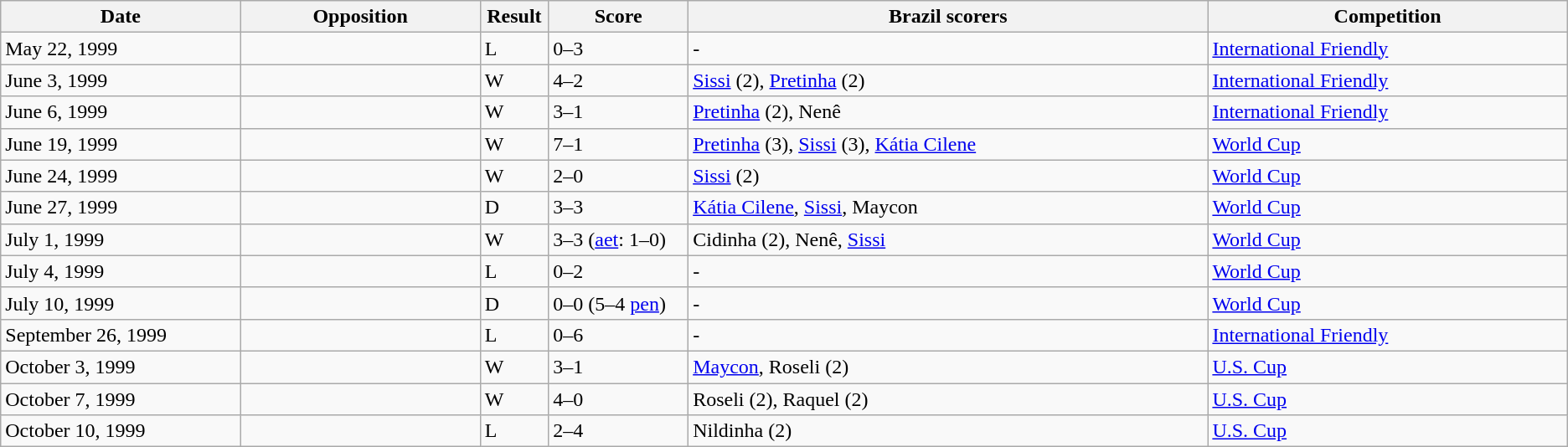<table class="wikitable" style="text-align: left;">
<tr>
<th width=12%>Date</th>
<th width=12%>Opposition</th>
<th width=1%>Result</th>
<th width=7%>Score</th>
<th width=26%>Brazil scorers</th>
<th width=18%>Competition</th>
</tr>
<tr>
<td>May 22, 1999</td>
<td></td>
<td>L</td>
<td>0–3</td>
<td>-</td>
<td><a href='#'>International Friendly</a></td>
</tr>
<tr>
<td>June 3, 1999</td>
<td></td>
<td>W</td>
<td>4–2</td>
<td><a href='#'>Sissi</a> (2), <a href='#'>Pretinha</a> (2)</td>
<td><a href='#'>International Friendly</a></td>
</tr>
<tr>
<td>June 6, 1999</td>
<td></td>
<td>W</td>
<td>3–1</td>
<td><a href='#'>Pretinha</a> (2), Nenê</td>
<td><a href='#'>International Friendly</a></td>
</tr>
<tr>
<td>June 19, 1999</td>
<td></td>
<td>W</td>
<td>7–1</td>
<td><a href='#'>Pretinha</a> (3), <a href='#'>Sissi</a> (3), <a href='#'>Kátia Cilene</a></td>
<td><a href='#'>World Cup</a></td>
</tr>
<tr>
<td>June 24, 1999</td>
<td></td>
<td>W</td>
<td>2–0</td>
<td><a href='#'>Sissi</a> (2)</td>
<td><a href='#'>World Cup</a></td>
</tr>
<tr>
<td>June 27, 1999</td>
<td></td>
<td>D</td>
<td>3–3</td>
<td><a href='#'>Kátia Cilene</a>, <a href='#'>Sissi</a>, Maycon</td>
<td><a href='#'>World Cup</a></td>
</tr>
<tr>
<td>July 1, 1999</td>
<td></td>
<td>W</td>
<td>3–3 (<a href='#'>aet</a>: 1–0)</td>
<td>Cidinha (2), Nenê, <a href='#'>Sissi</a></td>
<td><a href='#'>World Cup</a></td>
</tr>
<tr>
<td>July 4, 1999</td>
<td></td>
<td>L</td>
<td>0–2</td>
<td>-</td>
<td><a href='#'>World Cup</a></td>
</tr>
<tr>
<td>July 10, 1999</td>
<td></td>
<td>D</td>
<td>0–0 (5–4 <a href='#'>pen</a>)</td>
<td>-</td>
<td><a href='#'>World Cup</a></td>
</tr>
<tr>
<td>September 26, 1999</td>
<td></td>
<td>L</td>
<td>0–6</td>
<td>-</td>
<td><a href='#'>International Friendly</a></td>
</tr>
<tr>
<td>October 3, 1999</td>
<td></td>
<td>W</td>
<td>3–1</td>
<td><a href='#'>Maycon</a>, Roseli (2)</td>
<td><a href='#'>U.S. Cup</a></td>
</tr>
<tr>
<td>October 7, 1999</td>
<td></td>
<td>W</td>
<td>4–0</td>
<td>Roseli (2), Raquel (2)</td>
<td><a href='#'>U.S. Cup</a></td>
</tr>
<tr>
<td>October 10, 1999</td>
<td></td>
<td>L</td>
<td>2–4</td>
<td>Nildinha (2)</td>
<td><a href='#'>U.S. Cup</a></td>
</tr>
</table>
